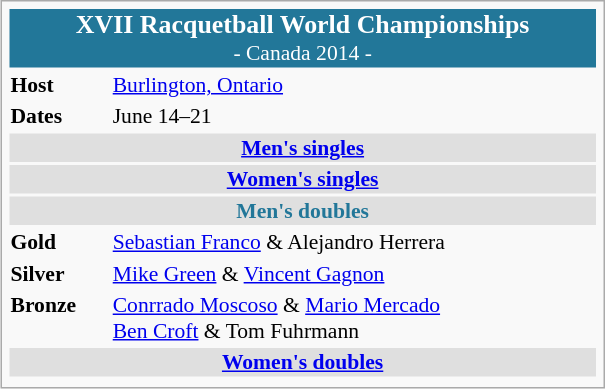<table class="infobox" style="font-size: 90%; width: 28em;">
<tr>
<td colspan="2" style="background: #227799; text-align: center; color:#ffffff;"><big><strong>XVII Racquetball World Championships</strong></big><br>- Canada 2014 -</td>
</tr>
<tr style="vertical-align:top;">
<td><strong>Host</strong></td>
<td><a href='#'>Burlington, Ontario</a> <br></td>
</tr>
<tr style="vertical-align:top;">
<td><strong>Dates</strong></td>
<td>June 14–21</td>
</tr>
<tr style="vertical-align:top;">
<td colspan="2" style="background: #dfdfdf; text-align: center; color:#227799;"><strong><a href='#'>Men's singles</a></strong></td>
</tr>
<tr style="vertical-align:top;">
<td colspan="2" style="background: #dfdfdf; text-align: center; color:#227799;"><strong><a href='#'>Women's singles</a></strong></td>
</tr>
<tr style="vertical-align:top;">
<td colspan="2" style="background: #dfdfdf; text-align: center; color:#227799;"><strong>Men's doubles</strong></td>
</tr>
<tr style="vertical-align:top;">
<td><strong>Gold</strong> </td>
<td>  <a href='#'>Sebastian Franco</a> & Alejandro Herrera</td>
</tr>
<tr>
<td><strong>Silver</strong> </td>
<td>  <a href='#'>Mike Green</a> & <a href='#'>Vincent Gagnon</a></td>
</tr>
<tr>
<td><strong>Bronze</strong> </td>
<td> <a href='#'>Conrrado Moscoso</a> & <a href='#'>Mario Mercado</a><br>  <a href='#'>Ben Croft</a> & Tom Fuhrmann</td>
</tr>
<tr style="vertical-align:top;">
<td colspan="2" style="background: #dfdfdf; text-align: center; color:#227799;"><strong><a href='#'>Women's doubles</a></strong></td>
</tr>
<tr style="vertical-align:top;">
</tr>
</table>
